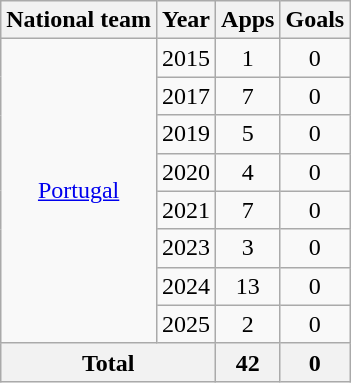<table class=wikitable style="text-align: center;">
<tr>
<th>National team</th>
<th>Year</th>
<th>Apps</th>
<th>Goals</th>
</tr>
<tr>
<td rowspan="8"><a href='#'>Portugal</a></td>
<td>2015</td>
<td>1</td>
<td>0</td>
</tr>
<tr>
<td>2017</td>
<td>7</td>
<td>0</td>
</tr>
<tr>
<td>2019</td>
<td>5</td>
<td>0</td>
</tr>
<tr>
<td>2020</td>
<td>4</td>
<td>0</td>
</tr>
<tr>
<td>2021</td>
<td>7</td>
<td>0</td>
</tr>
<tr>
<td>2023</td>
<td>3</td>
<td>0</td>
</tr>
<tr>
<td>2024</td>
<td>13</td>
<td>0</td>
</tr>
<tr>
<td>2025</td>
<td>2</td>
<td>0</td>
</tr>
<tr>
<th colspan=2>Total</th>
<th>42</th>
<th>0</th>
</tr>
</table>
